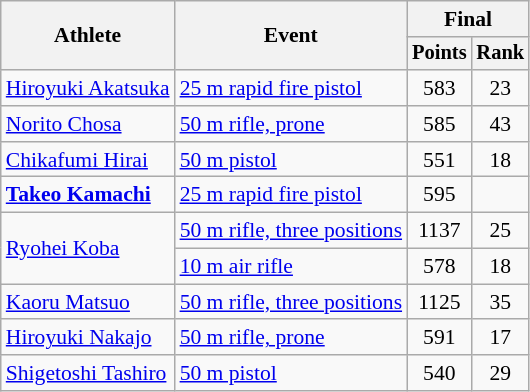<table class="wikitable" style="font-size:90%">
<tr>
<th rowspan="2">Athlete</th>
<th rowspan="2">Event</th>
<th colspan=2>Final</th>
</tr>
<tr style="font-size:95%">
<th>Points</th>
<th>Rank</th>
</tr>
<tr align=center>
<td align=left><a href='#'>Hiroyuki Akatsuka</a></td>
<td align=left rowspan=1><a href='#'>25 m rapid fire pistol</a></td>
<td>583</td>
<td>23</td>
</tr>
<tr align=center>
<td align=left><a href='#'>Norito Chosa</a></td>
<td align=left><a href='#'>50 m rifle, prone</a></td>
<td>585</td>
<td>43</td>
</tr>
<tr align=center>
<td align=left><a href='#'>Chikafumi Hirai</a></td>
<td align=left rowspan=1><a href='#'>50 m pistol</a></td>
<td>551</td>
<td>18</td>
</tr>
<tr align=center>
<td align=left><strong><a href='#'>Takeo Kamachi</a></strong></td>
<td align=left rowspan=1><a href='#'>25 m rapid fire pistol</a></td>
<td>595</td>
<td></td>
</tr>
<tr align=center>
<td align=left rowspan=2><a href='#'>Ryohei Koba</a></td>
<td align=left><a href='#'>50 m rifle, three positions</a></td>
<td>1137</td>
<td>25</td>
</tr>
<tr align=center>
<td align=left><a href='#'>10 m air rifle</a></td>
<td>578</td>
<td>18</td>
</tr>
<tr align=center>
<td align=left rowspan=1><a href='#'>Kaoru Matsuo</a></td>
<td align=left><a href='#'>50 m rifle, three positions</a></td>
<td>1125</td>
<td>35</td>
</tr>
<tr align=center>
<td align=left><a href='#'>Hiroyuki Nakajo</a></td>
<td align=left><a href='#'>50 m rifle, prone</a></td>
<td>591</td>
<td>17</td>
</tr>
<tr align=center>
<td align=left><a href='#'>Shigetoshi Tashiro</a></td>
<td align=left rowspan=1><a href='#'>50 m pistol</a></td>
<td>540</td>
<td>29</td>
</tr>
</table>
